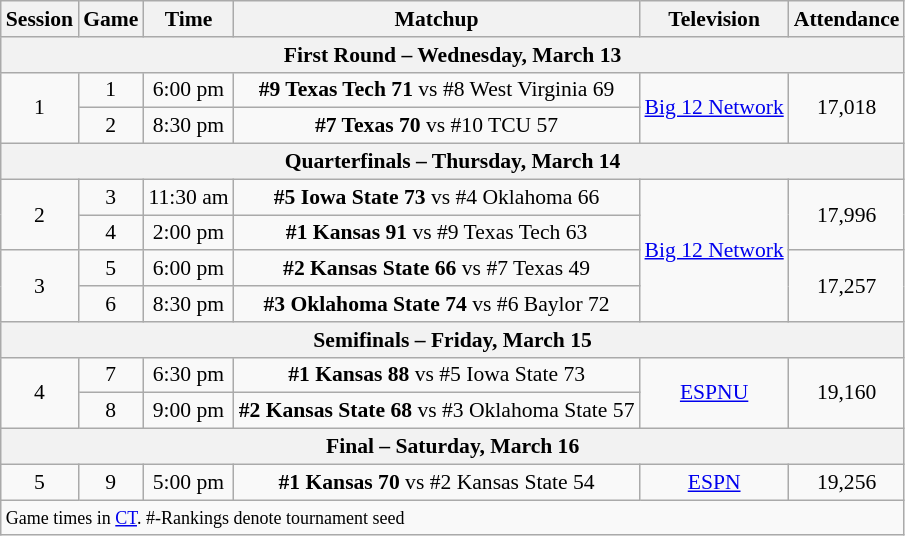<table class="wikitable" style="white-space:nowrap; font-size:90%;text-align:center">
<tr>
<th>Session</th>
<th>Game</th>
<th>Time</th>
<th>Matchup</th>
<th>Television</th>
<th>Attendance</th>
</tr>
<tr>
<th colspan=6>First Round – Wednesday, March 13</th>
</tr>
<tr>
<td rowspan=2>1</td>
<td>1</td>
<td>6:00 pm</td>
<td><strong>#9 Texas Tech 71</strong> vs #8 West Virginia 69</td>
<td rowspan=2><a href='#'>Big 12 Network</a></td>
<td rowspan=2>17,018</td>
</tr>
<tr>
<td>2</td>
<td>8:30 pm</td>
<td><strong>#7 Texas 70</strong> vs #10 TCU 57</td>
</tr>
<tr>
<th colspan=6>Quarterfinals – Thursday, March 14</th>
</tr>
<tr>
<td rowspan=2>2</td>
<td>3</td>
<td>11:30 am</td>
<td><strong>#5 Iowa State 73</strong> vs #4 Oklahoma 66</td>
<td rowspan=4><a href='#'>Big 12 Network</a></td>
<td rowspan=2>17,996</td>
</tr>
<tr>
<td>4</td>
<td>2:00 pm</td>
<td><strong>#1 Kansas 91</strong> vs #9 Texas Tech 63</td>
</tr>
<tr>
<td rowspan=2>3</td>
<td>5</td>
<td>6:00 pm</td>
<td><strong>#2 Kansas State 66</strong> vs #7 Texas 49</td>
<td rowspan=2>17,257</td>
</tr>
<tr>
<td>6</td>
<td>8:30 pm</td>
<td><strong>#3 Oklahoma State 74</strong> vs #6 Baylor 72</td>
</tr>
<tr>
<th colspan=6>Semifinals – Friday, March 15</th>
</tr>
<tr>
<td rowspan=2>4</td>
<td>7</td>
<td>6:30 pm</td>
<td><strong>#1 Kansas 88</strong> vs #5 Iowa State 73</td>
<td rowspan=2><a href='#'>ESPNU</a></td>
<td rowspan=2>19,160</td>
</tr>
<tr>
<td>8</td>
<td>9:00 pm</td>
<td><strong>#2 Kansas State 68</strong> vs #3 Oklahoma State 57</td>
</tr>
<tr>
<th colspan=6>Final – Saturday, March 16</th>
</tr>
<tr>
<td>5</td>
<td>9</td>
<td>5:00 pm</td>
<td><strong>#1 Kansas 70</strong> vs #2 Kansas State 54</td>
<td><a href='#'>ESPN</a></td>
<td>19,256</td>
</tr>
<tr align=left>
<td colspan=6><small>Game times in <a href='#'>CT</a>. #-Rankings denote tournament seed</small></td>
</tr>
</table>
